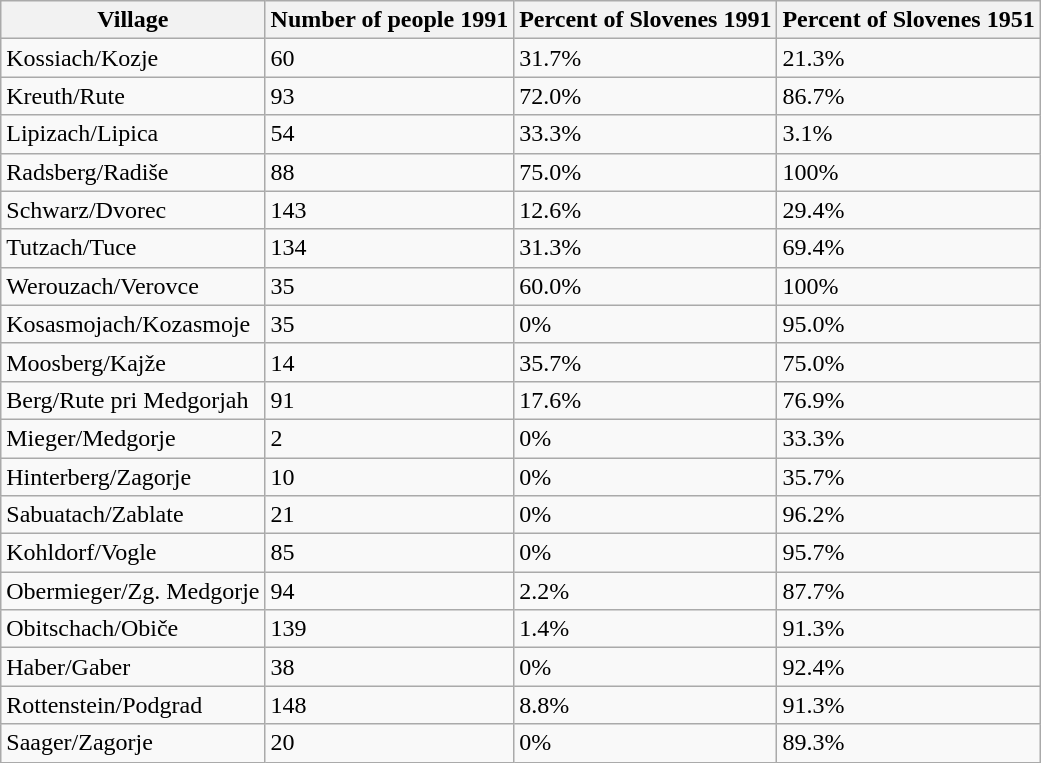<table class="wikitable">
<tr>
<th>Village</th>
<th>Number of people 1991</th>
<th>Percent of Slovenes 1991</th>
<th>Percent of Slovenes  1951</th>
</tr>
<tr>
<td>Kossiach/Kozje</td>
<td>60</td>
<td>31.7%</td>
<td>21.3%</td>
</tr>
<tr>
<td>Kreuth/Rute</td>
<td>93</td>
<td>72.0%</td>
<td>86.7%</td>
</tr>
<tr>
<td>Lipizach/Lipica</td>
<td>54</td>
<td>33.3%</td>
<td>3.1%</td>
</tr>
<tr>
<td>Radsberg/Radiše</td>
<td>88</td>
<td>75.0%</td>
<td>100%</td>
</tr>
<tr>
<td>Schwarz/Dvorec</td>
<td>143</td>
<td>12.6%</td>
<td>29.4%</td>
</tr>
<tr>
<td>Tutzach/Tuce</td>
<td>134</td>
<td>31.3%</td>
<td>69.4%</td>
</tr>
<tr>
<td>Werouzach/Verovce</td>
<td>35</td>
<td>60.0%</td>
<td>100%</td>
</tr>
<tr>
<td>Kosasmojach/Kozasmoje</td>
<td>35</td>
<td>0%</td>
<td>95.0%</td>
</tr>
<tr>
<td>Moosberg/Kajže</td>
<td>14</td>
<td>35.7%</td>
<td>75.0%</td>
</tr>
<tr>
<td>Berg/Rute pri Medgorjah</td>
<td>91</td>
<td>17.6%</td>
<td>76.9%</td>
</tr>
<tr>
<td>Mieger/Medgorje</td>
<td>2</td>
<td>0%</td>
<td>33.3%</td>
</tr>
<tr>
<td>Hinterberg/Zagorje</td>
<td>10</td>
<td>0%</td>
<td>35.7%</td>
</tr>
<tr>
<td>Sabuatach/Zablate</td>
<td>21</td>
<td>0%</td>
<td>96.2%</td>
</tr>
<tr>
<td>Kohldorf/Vogle</td>
<td>85</td>
<td>0%</td>
<td>95.7%</td>
</tr>
<tr>
<td>Obermieger/Zg. Medgorje</td>
<td>94</td>
<td>2.2%</td>
<td>87.7%</td>
</tr>
<tr>
<td>Obitschach/Običe</td>
<td>139</td>
<td>1.4%</td>
<td>91.3%</td>
</tr>
<tr>
<td>Haber/Gaber</td>
<td>38</td>
<td>0%</td>
<td>92.4%</td>
</tr>
<tr>
<td>Rottenstein/Podgrad</td>
<td>148</td>
<td>8.8%</td>
<td>91.3%</td>
</tr>
<tr>
<td>Saager/Zagorje</td>
<td>20</td>
<td>0%</td>
<td>89.3%</td>
</tr>
</table>
